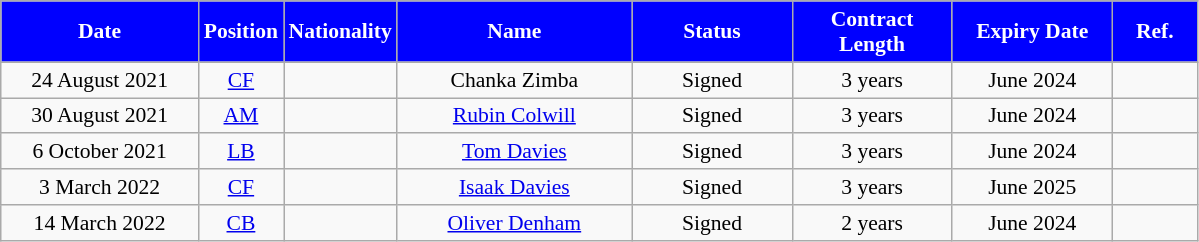<table class="wikitable"  style="text-align:center; font-size:90%; ">
<tr>
<th style="background:#0000FF; color:white; width:125px;">Date</th>
<th style="background:#0000FF; color:white; width:50px;">Position</th>
<th style="background:#0000FF; color:white; width:50px;">Nationality</th>
<th style="background:#0000FF; color:white; width:150px;">Name</th>
<th style="background:#0000FF; color:white; width:100px;">Status</th>
<th style="background:#0000FF; color:white; width:100px;">Contract Length</th>
<th style="background:#0000FF; color:white; width:100px;">Expiry Date</th>
<th style="background:#0000FF; color:white; width:50px;">Ref.</th>
</tr>
<tr>
<td>24 August 2021</td>
<td><a href='#'>CF</a></td>
<td></td>
<td>Chanka Zimba</td>
<td>Signed</td>
<td>3 years</td>
<td>June 2024</td>
<td></td>
</tr>
<tr>
<td>30 August 2021</td>
<td><a href='#'>AM</a></td>
<td></td>
<td><a href='#'>Rubin Colwill</a></td>
<td>Signed</td>
<td>3 years</td>
<td>June 2024</td>
<td></td>
</tr>
<tr>
<td>6 October 2021</td>
<td><a href='#'>LB</a></td>
<td></td>
<td><a href='#'>Tom Davies</a></td>
<td>Signed</td>
<td>3 years</td>
<td>June 2024</td>
<td></td>
</tr>
<tr>
<td>3 March 2022</td>
<td><a href='#'>CF</a></td>
<td></td>
<td><a href='#'>Isaak Davies</a></td>
<td>Signed</td>
<td>3 years</td>
<td>June 2025</td>
<td></td>
</tr>
<tr>
<td>14 March 2022</td>
<td><a href='#'>CB</a></td>
<td></td>
<td><a href='#'>Oliver Denham</a></td>
<td>Signed</td>
<td>2 years</td>
<td>June 2024</td>
<td></td>
</tr>
</table>
